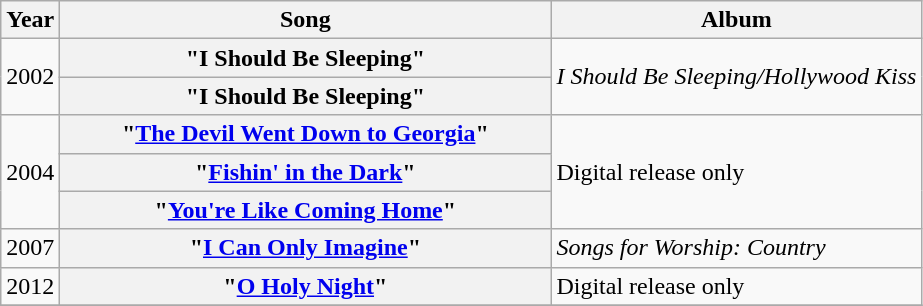<table class="wikitable plainrowheaders">
<tr>
<th>Year</th>
<th style="width:20em;">Song</th>
<th>Album</th>
</tr>
<tr>
<td rowspan="2">2002</td>
<th scope="row">"I Should Be Sleeping" </th>
<td rowspan="2"><em>I Should Be Sleeping/Hollywood Kiss</em></td>
</tr>
<tr>
<th scope="row">"I Should Be Sleeping" </th>
</tr>
<tr>
<td rowspan="3">2004</td>
<th scope="row">"<a href='#'>The Devil Went Down to Georgia</a>" </th>
<td rowspan="3">Digital release only</td>
</tr>
<tr>
<th scope="row">"<a href='#'>Fishin' in the Dark</a>" </th>
</tr>
<tr>
<th scope="row">"<a href='#'>You're Like Coming Home</a>" </th>
</tr>
<tr>
<td>2007</td>
<th scope="row">"<a href='#'>I Can Only Imagine</a>"</th>
<td><em>Songs for Worship: Country</em></td>
</tr>
<tr>
<td>2012</td>
<th scope="row">"<a href='#'>O Holy Night</a>"</th>
<td>Digital release only</td>
</tr>
<tr>
</tr>
</table>
